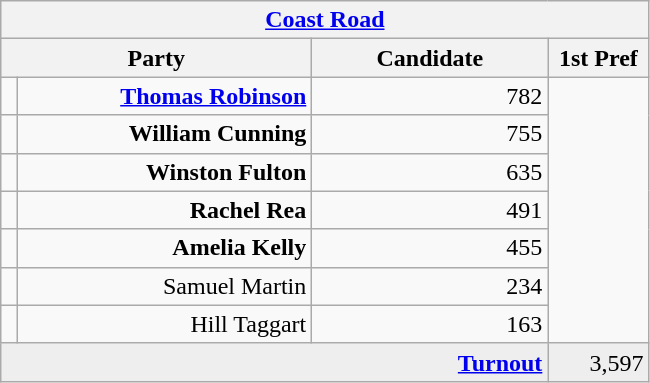<table class="wikitable">
<tr>
<th colspan="4" align="center"><a href='#'>Coast Road</a></th>
</tr>
<tr>
<th colspan="2" align="center" width=200>Party</th>
<th width=150>Candidate</th>
<th width=60>1st Pref</th>
</tr>
<tr>
<td></td>
<td align="right"><strong><a href='#'>Thomas Robinson</a></strong></td>
<td align="right">782</td>
</tr>
<tr>
<td></td>
<td align="right"><strong>William Cunning</strong></td>
<td align="right">755</td>
</tr>
<tr>
<td></td>
<td align="right"><strong>Winston Fulton</strong></td>
<td align="right">635</td>
</tr>
<tr>
<td></td>
<td align="right"><strong>Rachel Rea</strong></td>
<td align="right">491</td>
</tr>
<tr>
<td></td>
<td align="right"><strong>Amelia Kelly</strong></td>
<td align="right">455</td>
</tr>
<tr>
<td></td>
<td align="right">Samuel Martin</td>
<td align="right">234</td>
</tr>
<tr>
<td></td>
<td align="right">Hill Taggart</td>
<td align="right">163</td>
</tr>
<tr bgcolor="EEEEEE">
<td colspan=3 align="right"><strong><a href='#'>Turnout</a></strong></td>
<td align="right">3,597</td>
</tr>
</table>
